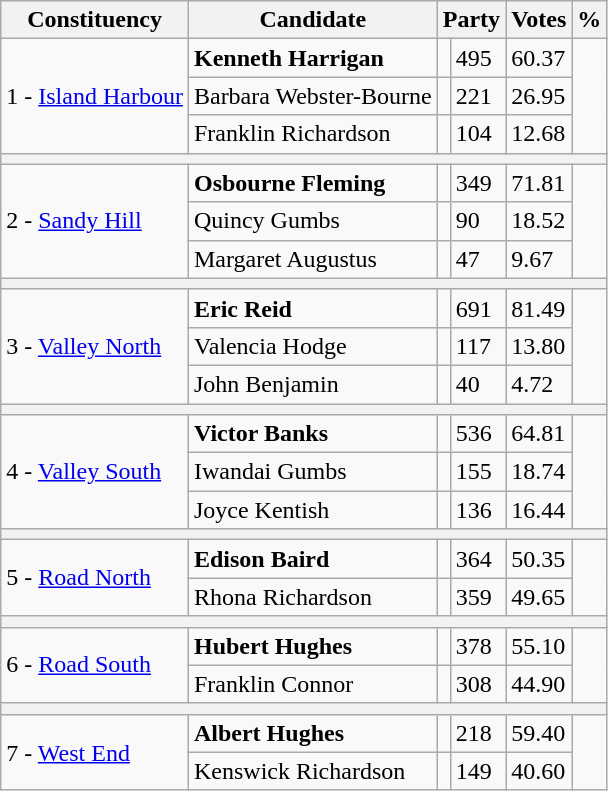<table class="wikitable">
<tr>
<th>Constituency</th>
<th>Candidate</th>
<th colspan=2>Party</th>
<th>Votes</th>
<th>%</th>
</tr>
<tr>
<td rowspan=3>1 - <a href='#'>Island Harbour</a></td>
<td><strong>Kenneth Harrigan</strong></td>
<td></td>
<td>495</td>
<td>60.37</td>
</tr>
<tr>
<td>Barbara Webster-Bourne</td>
<td></td>
<td>221</td>
<td>26.95</td>
</tr>
<tr>
<td>Franklin Richardson</td>
<td></td>
<td>104</td>
<td>12.68</td>
</tr>
<tr>
<th colspan=6></th>
</tr>
<tr>
<td rowspan=3>2 - <a href='#'>Sandy Hill</a></td>
<td><strong>Osbourne Fleming</strong></td>
<td></td>
<td>349</td>
<td>71.81</td>
</tr>
<tr>
<td>Quincy Gumbs</td>
<td></td>
<td>90</td>
<td>18.52</td>
</tr>
<tr>
<td>Margaret Augustus</td>
<td></td>
<td>47</td>
<td>9.67</td>
</tr>
<tr>
<th colspan=6></th>
</tr>
<tr>
<td rowspan=3>3 - <a href='#'>Valley North</a></td>
<td><strong>Eric Reid</strong></td>
<td></td>
<td>691</td>
<td>81.49</td>
</tr>
<tr>
<td>Valencia Hodge</td>
<td></td>
<td>117</td>
<td>13.80</td>
</tr>
<tr>
<td>John Benjamin</td>
<td></td>
<td>40</td>
<td>4.72</td>
</tr>
<tr>
<th colspan=6></th>
</tr>
<tr>
<td rowspan=3>4 - <a href='#'>Valley South</a></td>
<td><strong>Victor Banks</strong></td>
<td></td>
<td>536</td>
<td>64.81</td>
</tr>
<tr>
<td>Iwandai Gumbs</td>
<td></td>
<td>155</td>
<td>18.74</td>
</tr>
<tr>
<td>Joyce Kentish</td>
<td></td>
<td>136</td>
<td>16.44</td>
</tr>
<tr>
<th colspan=6></th>
</tr>
<tr>
<td rowspan=2>5 - <a href='#'>Road North</a></td>
<td><strong>Edison Baird</strong></td>
<td></td>
<td>364</td>
<td>50.35</td>
</tr>
<tr>
<td>Rhona Richardson</td>
<td></td>
<td>359</td>
<td>49.65</td>
</tr>
<tr>
<th colspan=6></th>
</tr>
<tr>
<td rowspan=2>6 - <a href='#'>Road South</a></td>
<td><strong>Hubert Hughes</strong></td>
<td></td>
<td>378</td>
<td>55.10</td>
</tr>
<tr>
<td>Franklin Connor</td>
<td></td>
<td>308</td>
<td>44.90</td>
</tr>
<tr>
<th colspan=6></th>
</tr>
<tr>
<td rowspan=2>7 - <a href='#'>West End</a></td>
<td><strong>Albert Hughes</strong></td>
<td></td>
<td>218</td>
<td>59.40</td>
</tr>
<tr>
<td>Kenswick Richardson</td>
<td></td>
<td>149</td>
<td>40.60</td>
</tr>
</table>
